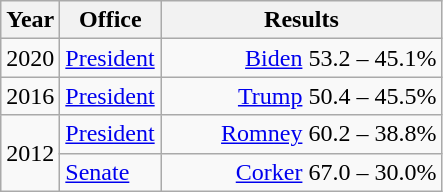<table class=wikitable>
<tr>
<th width="30">Year</th>
<th width="60">Office</th>
<th width="180">Results</th>
</tr>
<tr>
<td>2020</td>
<td><a href='#'>President</a></td>
<td align="right" ><a href='#'>Biden</a> 53.2 – 45.1%</td>
</tr>
<tr>
<td>2016</td>
<td><a href='#'>President</a></td>
<td align="right" ><a href='#'>Trump</a> 50.4 – 45.5%</td>
</tr>
<tr>
<td rowspan="2">2012</td>
<td><a href='#'>President</a></td>
<td align="right" ><a href='#'>Romney</a> 60.2 – 38.8%</td>
</tr>
<tr>
<td><a href='#'>Senate</a></td>
<td align="right" ><a href='#'>Corker</a> 67.0 – 30.0%</td>
</tr>
</table>
